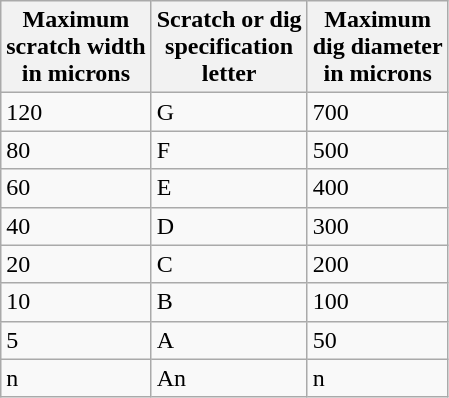<table class="wikitable">
<tr>
<th>Maximum<br>scratch width<br>in microns</th>
<th>Scratch or dig<br>specification<br>letter</th>
<th>Maximum<br>dig diameter<br>in microns</th>
</tr>
<tr>
<td>120</td>
<td>G</td>
<td>700</td>
</tr>
<tr>
<td>80</td>
<td>F</td>
<td>500</td>
</tr>
<tr>
<td>60</td>
<td>E</td>
<td>400</td>
</tr>
<tr>
<td>40</td>
<td>D</td>
<td>300</td>
</tr>
<tr>
<td>20</td>
<td>C</td>
<td>200</td>
</tr>
<tr>
<td>10</td>
<td>B</td>
<td>100</td>
</tr>
<tr>
<td>5</td>
<td>A</td>
<td>50</td>
</tr>
<tr>
<td>n</td>
<td>An</td>
<td>n</td>
</tr>
</table>
